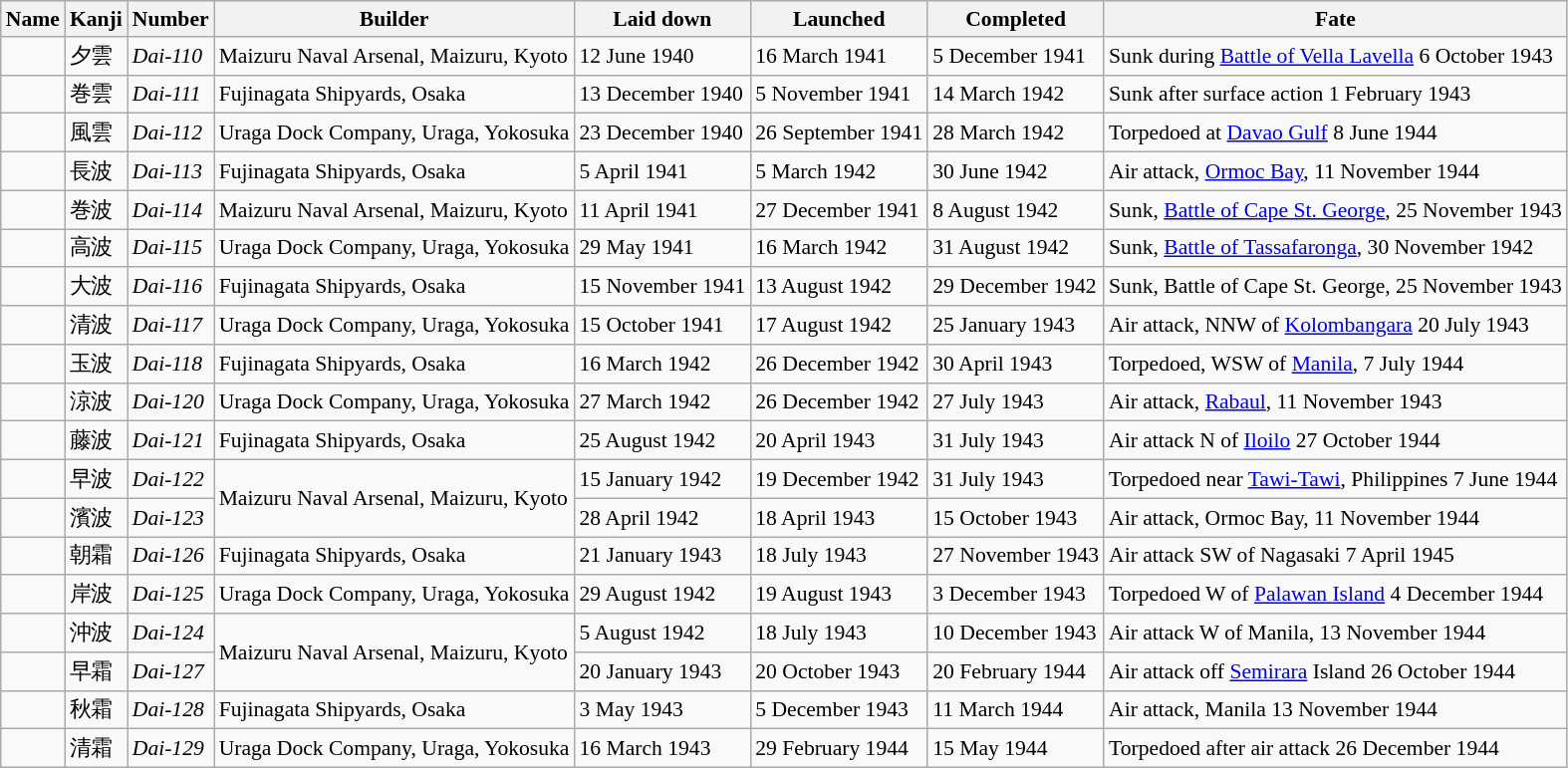<table class="wikitable" style="font-size:90%;">
<tr>
<th>Name</th>
<th>Kanji</th>
<th>Number</th>
<th>Builder</th>
<th>Laid down</th>
<th>Launched</th>
<th>Completed</th>
<th>Fate</th>
</tr>
<tr>
<td></td>
<td>夕雲</td>
<td><em>Dai-110</em></td>
<td>Maizuru Naval Arsenal, Maizuru, Kyoto</td>
<td>12 June 1940</td>
<td>16 March 1941</td>
<td>5 December 1941</td>
<td>Sunk during <a href='#'>Battle of Vella Lavella</a> 6 October 1943</td>
</tr>
<tr>
<td></td>
<td>巻雲</td>
<td><em>Dai-111</em></td>
<td>Fujinagata Shipyards, Osaka</td>
<td>13 December 1940</td>
<td>5 November 1941</td>
<td>14 March 1942</td>
<td>Sunk after surface action 1 February 1943</td>
</tr>
<tr>
<td></td>
<td>風雲</td>
<td><em>Dai-112</em></td>
<td>Uraga Dock Company, Uraga, Yokosuka</td>
<td>23 December 1940</td>
<td>26 September 1941</td>
<td>28 March 1942</td>
<td>Torpedoed at <a href='#'>Davao Gulf</a> 8 June 1944</td>
</tr>
<tr>
<td></td>
<td>長波</td>
<td><em>Dai-113</em></td>
<td>Fujinagata Shipyards, Osaka</td>
<td>5 April 1941</td>
<td>5 March 1942</td>
<td>30 June 1942</td>
<td>Air attack, <a href='#'>Ormoc Bay</a>, 11 November 1944</td>
</tr>
<tr>
<td></td>
<td>巻波</td>
<td><em>Dai-114</em></td>
<td>Maizuru Naval Arsenal, Maizuru, Kyoto</td>
<td>11 April 1941</td>
<td>27 December 1941</td>
<td>8 August 1942</td>
<td>Sunk, <a href='#'>Battle of Cape St. George</a>, 25 November 1943</td>
</tr>
<tr>
<td></td>
<td>高波</td>
<td><em>Dai-115</em></td>
<td>Uraga Dock Company, Uraga, Yokosuka</td>
<td>29 May 1941</td>
<td>16 March 1942</td>
<td>31 August 1942</td>
<td>Sunk, <a href='#'>Battle of Tassafaronga</a>, 30 November 1942</td>
</tr>
<tr>
<td></td>
<td>大波</td>
<td><em>Dai-116</em></td>
<td>Fujinagata Shipyards, Osaka</td>
<td>15 November 1941</td>
<td>13 August 1942</td>
<td>29 December 1942</td>
<td>Sunk, Battle of Cape St. George, 25 November 1943</td>
</tr>
<tr>
<td></td>
<td>清波</td>
<td><em>Dai-117</em></td>
<td>Uraga Dock Company, Uraga, Yokosuka</td>
<td>15 October 1941</td>
<td>17 August 1942</td>
<td>25 January 1943</td>
<td>Air attack, NNW of <a href='#'>Kolombangara</a> 20 July 1943</td>
</tr>
<tr>
<td></td>
<td>玉波</td>
<td><em>Dai-118</em></td>
<td>Fujinagata Shipyards, Osaka</td>
<td>16 March 1942</td>
<td>26 December 1942</td>
<td>30 April 1943</td>
<td>Torpedoed, WSW of <a href='#'>Manila</a>, 7 July 1944</td>
</tr>
<tr>
<td></td>
<td>涼波</td>
<td><em>Dai-120</em></td>
<td>Uraga Dock Company, Uraga, Yokosuka</td>
<td>27 March 1942</td>
<td>26 December 1942</td>
<td>27 July 1943</td>
<td>Air attack, <a href='#'>Rabaul</a>, 11 November 1943</td>
</tr>
<tr>
<td></td>
<td>藤波</td>
<td><em>Dai-121</em></td>
<td>Fujinagata Shipyards, Osaka</td>
<td>25 August 1942</td>
<td>20 April 1943</td>
<td>31 July 1943</td>
<td>Air attack N of <a href='#'>Iloilo</a> 27 October 1944</td>
</tr>
<tr>
<td></td>
<td>早波</td>
<td><em>Dai-122</em></td>
<td rowspan=2>Maizuru Naval Arsenal, Maizuru, Kyoto</td>
<td>15 January 1942</td>
<td>19 December 1942</td>
<td>31 July 1943</td>
<td>Torpedoed near <a href='#'>Tawi-Tawi</a>, Philippines 7 June 1944</td>
</tr>
<tr>
<td></td>
<td>濱波</td>
<td><em>Dai-123</em></td>
<td>28 April 1942</td>
<td>18 April 1943</td>
<td>15 October 1943</td>
<td>Air attack, Ormoc Bay, 11 November 1944</td>
</tr>
<tr>
<td></td>
<td>朝霜</td>
<td><em>Dai-126</em></td>
<td>Fujinagata Shipyards, Osaka</td>
<td>21 January 1943</td>
<td>18 July 1943</td>
<td>27 November 1943</td>
<td>Air attack SW of Nagasaki 7 April 1945</td>
</tr>
<tr>
<td></td>
<td>岸波</td>
<td><em>Dai-125</em></td>
<td>Uraga Dock Company, Uraga, Yokosuka</td>
<td>29 August 1942</td>
<td>19 August 1943</td>
<td>3 December 1943</td>
<td>Torpedoed W of <a href='#'>Palawan Island</a> 4 December 1944</td>
</tr>
<tr>
<td></td>
<td>沖波</td>
<td><em>Dai-124</em></td>
<td rowspan=2>Maizuru Naval Arsenal, Maizuru, Kyoto</td>
<td>5 August 1942</td>
<td>18 July 1943</td>
<td>10 December 1943</td>
<td>Air attack W of Manila, 13 November 1944</td>
</tr>
<tr>
<td></td>
<td>早霜</td>
<td><em>Dai-127</em></td>
<td>20 January 1943</td>
<td>20 October 1943</td>
<td>20 February 1944</td>
<td>Air attack off <a href='#'>Semirara</a> Island 26 October 1944</td>
</tr>
<tr>
<td></td>
<td>秋霜</td>
<td><em>Dai-128</em></td>
<td>Fujinagata Shipyards, Osaka</td>
<td>3 May 1943</td>
<td>5 December 1943</td>
<td>11 March 1944</td>
<td>Air attack, Manila 13 November 1944</td>
</tr>
<tr>
<td></td>
<td>清霜</td>
<td><em>Dai-129</em></td>
<td>Uraga Dock Company, Uraga, Yokosuka</td>
<td>16 March 1943</td>
<td>29 February 1944</td>
<td>15 May 1944</td>
<td>Torpedoed after air attack 26 December 1944</td>
</tr>
</table>
